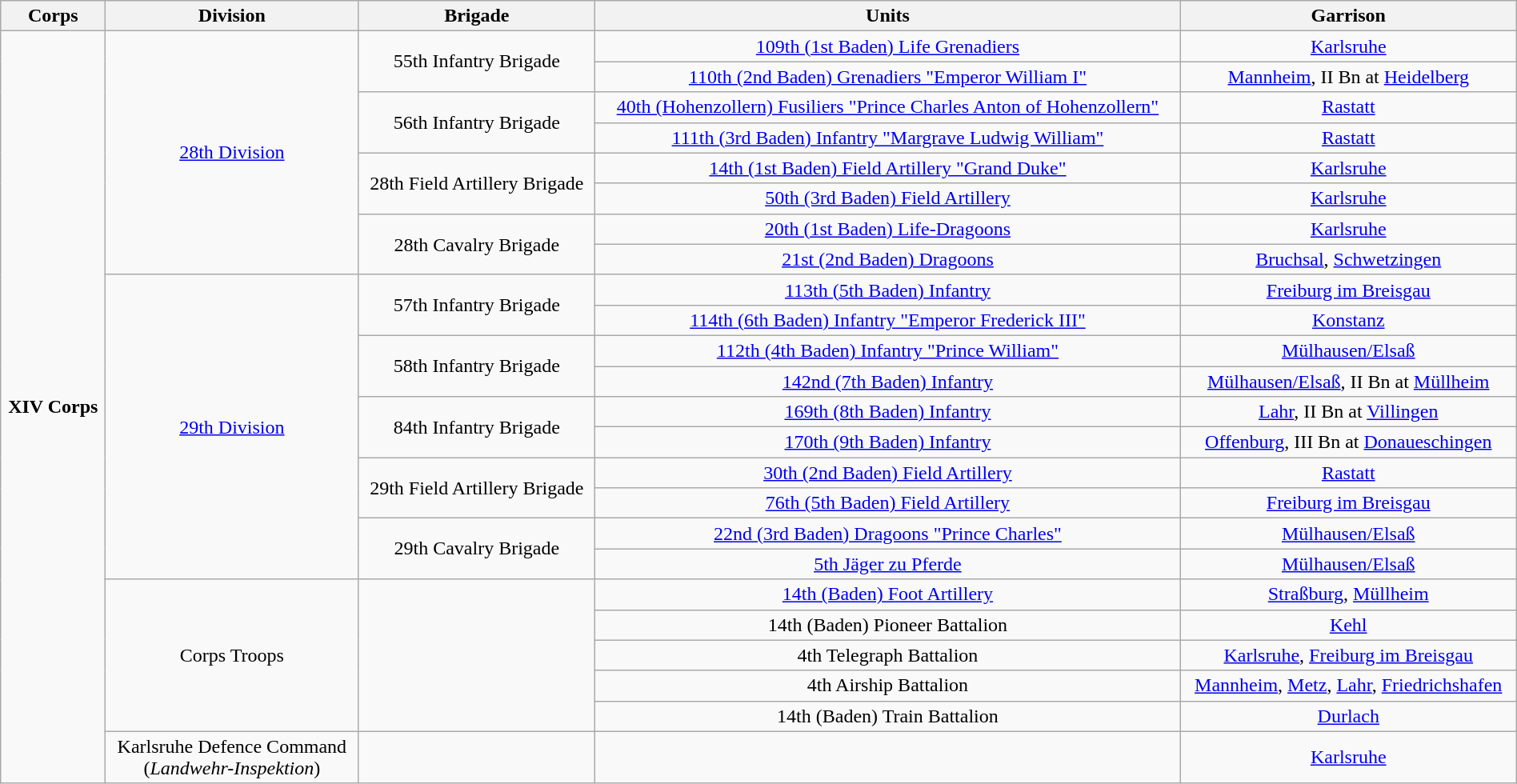<table class="wikitable collapsible collapsed" style="text-align:center; width:100%;">
<tr>
<th>Corps</th>
<th>Division</th>
<th>Brigade</th>
<th>Units</th>
<th>Garrison</th>
</tr>
<tr>
<td ROWSPAN=24><strong>XIV Corps</strong></td>
<td ROWSPAN=8><a href='#'>28th Division</a></td>
<td ROWSPAN=2>55th Infantry Brigade</td>
<td><a href='#'>109th (1st Baden) Life Grenadiers</a></td>
<td><a href='#'>Karlsruhe</a></td>
</tr>
<tr>
<td><a href='#'>110th (2nd Baden) Grenadiers "Emperor William I"</a></td>
<td><a href='#'>Mannheim</a>, II Bn at <a href='#'>Heidelberg</a></td>
</tr>
<tr>
<td ROWSPAN=2>56th Infantry Brigade</td>
<td><a href='#'>40th (Hohenzollern) Fusiliers "Prince Charles Anton of Hohenzollern"</a></td>
<td><a href='#'>Rastatt</a></td>
</tr>
<tr>
<td><a href='#'>111th (3rd Baden) Infantry "Margrave Ludwig William"</a></td>
<td><a href='#'>Rastatt</a></td>
</tr>
<tr>
<td ROWSPAN=2>28th Field Artillery Brigade</td>
<td><a href='#'>14th (1st Baden) Field Artillery "Grand Duke"</a></td>
<td><a href='#'>Karlsruhe</a></td>
</tr>
<tr>
<td><a href='#'>50th (3rd Baden) Field Artillery</a></td>
<td><a href='#'>Karlsruhe</a></td>
</tr>
<tr>
<td ROWSPAN=2>28th Cavalry Brigade</td>
<td><a href='#'>20th (1st Baden) Life-Dragoons</a></td>
<td><a href='#'>Karlsruhe</a></td>
</tr>
<tr>
<td><a href='#'>21st (2nd Baden) Dragoons</a></td>
<td><a href='#'>Bruchsal</a>, <a href='#'>Schwetzingen</a></td>
</tr>
<tr>
<td ROWSPAN=10><a href='#'>29th Division</a></td>
<td ROWSPAN=2>57th Infantry Brigade</td>
<td><a href='#'>113th (5th Baden) Infantry</a></td>
<td><a href='#'>Freiburg im Breisgau</a></td>
</tr>
<tr>
<td><a href='#'>114th (6th Baden) Infantry "Emperor Frederick III"</a></td>
<td><a href='#'>Konstanz</a></td>
</tr>
<tr>
<td ROWSPAN=2>58th Infantry Brigade</td>
<td><a href='#'>112th (4th Baden) Infantry "Prince William"</a></td>
<td><a href='#'>Mülhausen/Elsaß</a></td>
</tr>
<tr>
<td><a href='#'>142nd (7th Baden) Infantry</a></td>
<td><a href='#'>Mülhausen/Elsaß</a>, II Bn at <a href='#'>Müllheim</a></td>
</tr>
<tr>
<td ROWSPAN=2>84th Infantry Brigade</td>
<td><a href='#'>169th (8th Baden) Infantry</a></td>
<td><a href='#'>Lahr</a>, II Bn at <a href='#'>Villingen</a></td>
</tr>
<tr>
<td><a href='#'>170th (9th Baden) Infantry</a></td>
<td><a href='#'>Offenburg</a>, III Bn at <a href='#'>Donaueschingen</a></td>
</tr>
<tr>
<td ROWSPAN=2>29th Field Artillery Brigade</td>
<td><a href='#'>30th (2nd Baden) Field Artillery</a></td>
<td><a href='#'>Rastatt</a></td>
</tr>
<tr>
<td><a href='#'>76th (5th Baden) Field Artillery</a></td>
<td><a href='#'>Freiburg im Breisgau</a></td>
</tr>
<tr>
<td ROWSPAN=2>29th Cavalry Brigade</td>
<td><a href='#'>22nd (3rd Baden) Dragoons "Prince Charles"</a></td>
<td><a href='#'>Mülhausen/Elsaß</a></td>
</tr>
<tr>
<td><a href='#'>5th Jäger zu Pferde</a></td>
<td><a href='#'>Mülhausen/Elsaß</a></td>
</tr>
<tr>
<td ROWSPAN=5>Corps Troops</td>
<td ROWSPAN=5></td>
<td><a href='#'>14th (Baden) Foot Artillery</a></td>
<td><a href='#'>Straßburg</a>, <a href='#'>Müllheim</a></td>
</tr>
<tr>
<td>14th (Baden) Pioneer Battalion</td>
<td><a href='#'>Kehl</a></td>
</tr>
<tr>
<td>4th Telegraph Battalion</td>
<td><a href='#'>Karlsruhe</a>, <a href='#'>Freiburg im Breisgau</a></td>
</tr>
<tr>
<td>4th Airship Battalion</td>
<td><a href='#'>Mannheim</a>, <a href='#'>Metz</a>, <a href='#'>Lahr</a>, <a href='#'>Friedrichshafen</a></td>
</tr>
<tr>
<td>14th (Baden) Train Battalion</td>
<td><a href='#'>Durlach</a></td>
</tr>
<tr>
<td>Karlsruhe Defence Command<br>(<em>Landwehr-Inspektion</em>)</td>
<td></td>
<td></td>
<td><a href='#'>Karlsruhe</a></td>
</tr>
</table>
